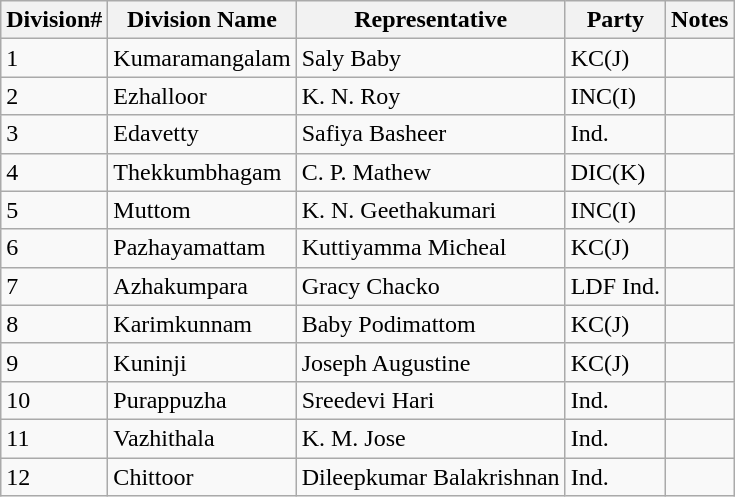<table class="wikitable">
<tr>
<th>Division#</th>
<th>Division Name</th>
<th>Representative</th>
<th>Party</th>
<th>Notes</th>
</tr>
<tr>
<td>1</td>
<td>Kumaramangalam</td>
<td>Saly Baby</td>
<td>KC(J)</td>
<td></td>
</tr>
<tr>
<td>2</td>
<td>Ezhalloor</td>
<td>K. N. Roy</td>
<td>INC(I)</td>
<td></td>
</tr>
<tr>
<td>3</td>
<td>Edavetty</td>
<td>Safiya Basheer</td>
<td>Ind.</td>
<td></td>
</tr>
<tr>
<td>4</td>
<td>Thekkumbhagam</td>
<td>C. P. Mathew</td>
<td>DIC(K)</td>
<td></td>
</tr>
<tr>
<td>5</td>
<td>Muttom</td>
<td>K. N. Geethakumari</td>
<td>INC(I)</td>
<td></td>
</tr>
<tr>
<td>6</td>
<td>Pazhayamattam</td>
<td>Kuttiyamma Micheal</td>
<td>KC(J)</td>
<td></td>
</tr>
<tr>
<td>7</td>
<td>Azhakumpara</td>
<td>Gracy Chacko</td>
<td>LDF Ind.</td>
<td></td>
</tr>
<tr>
<td>8</td>
<td>Karimkunnam</td>
<td>Baby Podimattom</td>
<td>KC(J)</td>
<td></td>
</tr>
<tr>
<td>9</td>
<td>Kuninji</td>
<td>Joseph Augustine</td>
<td>KC(J)</td>
<td></td>
</tr>
<tr>
<td>10</td>
<td>Purappuzha</td>
<td>Sreedevi Hari</td>
<td>Ind.</td>
<td></td>
</tr>
<tr>
<td>11</td>
<td>Vazhithala</td>
<td>K. M. Jose</td>
<td>Ind.</td>
<td></td>
</tr>
<tr>
<td>12</td>
<td>Chittoor</td>
<td>Dileepkumar Balakrishnan</td>
<td>Ind.</td>
<td></td>
</tr>
</table>
